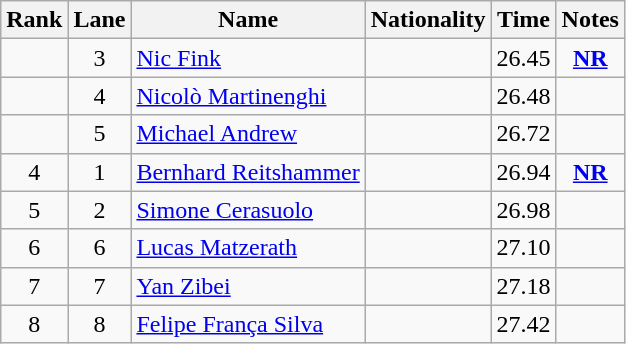<table class="wikitable sortable" style="text-align:center">
<tr>
<th>Rank</th>
<th>Lane</th>
<th>Name</th>
<th>Nationality</th>
<th>Time</th>
<th>Notes</th>
</tr>
<tr>
<td></td>
<td>3</td>
<td align=left><a href='#'>Nic Fink</a></td>
<td align=left></td>
<td>26.45</td>
<td><strong><a href='#'>NR</a></strong></td>
</tr>
<tr>
<td></td>
<td>4</td>
<td align=left><a href='#'>Nicolò Martinenghi</a></td>
<td align=left></td>
<td>26.48</td>
<td></td>
</tr>
<tr>
<td></td>
<td>5</td>
<td align=left><a href='#'>Michael Andrew</a></td>
<td align=left></td>
<td>26.72</td>
<td></td>
</tr>
<tr>
<td>4</td>
<td>1</td>
<td align=left><a href='#'>Bernhard Reitshammer</a></td>
<td align=left></td>
<td>26.94</td>
<td><strong><a href='#'>NR</a></strong></td>
</tr>
<tr>
<td>5</td>
<td>2</td>
<td align=left><a href='#'>Simone Cerasuolo</a></td>
<td align=left></td>
<td>26.98</td>
<td></td>
</tr>
<tr>
<td>6</td>
<td>6</td>
<td align=left><a href='#'>Lucas Matzerath</a></td>
<td align=left></td>
<td>27.10</td>
<td></td>
</tr>
<tr>
<td>7</td>
<td>7</td>
<td align=left><a href='#'>Yan Zibei</a></td>
<td align=left></td>
<td>27.18</td>
<td></td>
</tr>
<tr>
<td>8</td>
<td>8</td>
<td align=left><a href='#'>Felipe França Silva</a></td>
<td align=left></td>
<td>27.42</td>
<td></td>
</tr>
</table>
